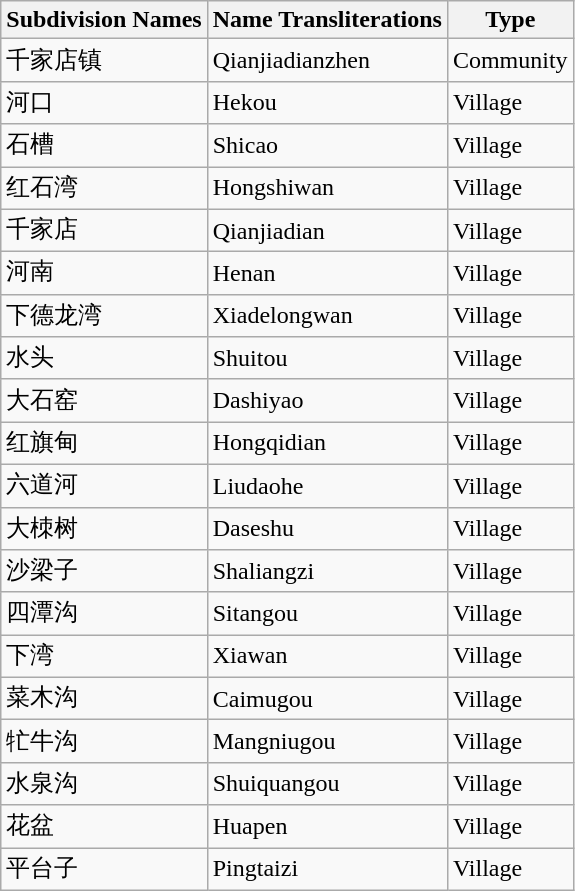<table class="wikitable sortable">
<tr>
<th>Subdivision Names</th>
<th>Name Transliterations</th>
<th>Type</th>
</tr>
<tr>
<td>千家店镇</td>
<td>Qianjiadianzhen</td>
<td>Community</td>
</tr>
<tr>
<td>河口</td>
<td>Hekou</td>
<td>Village</td>
</tr>
<tr>
<td>石槽</td>
<td>Shicao</td>
<td>Village</td>
</tr>
<tr>
<td>红石湾</td>
<td>Hongshiwan</td>
<td>Village</td>
</tr>
<tr>
<td>千家店</td>
<td>Qianjiadian</td>
<td>Village</td>
</tr>
<tr>
<td>河南</td>
<td>Henan</td>
<td>Village</td>
</tr>
<tr>
<td>下德龙湾</td>
<td>Xiadelongwan</td>
<td>Village</td>
</tr>
<tr>
<td>水头</td>
<td>Shuitou</td>
<td>Village</td>
</tr>
<tr>
<td>大石窑</td>
<td>Dashiyao</td>
<td>Village</td>
</tr>
<tr>
<td>红旗甸</td>
<td>Hongqidian</td>
<td>Village</td>
</tr>
<tr>
<td>六道河</td>
<td>Liudaohe</td>
<td>Village</td>
</tr>
<tr>
<td>大栜树</td>
<td>Daseshu</td>
<td>Village</td>
</tr>
<tr>
<td>沙梁子</td>
<td>Shaliangzi</td>
<td>Village</td>
</tr>
<tr>
<td>四潭沟</td>
<td>Sitangou</td>
<td>Village</td>
</tr>
<tr>
<td>下湾</td>
<td>Xiawan</td>
<td>Village</td>
</tr>
<tr>
<td>菜木沟</td>
<td>Caimugou</td>
<td>Village</td>
</tr>
<tr>
<td>牤牛沟</td>
<td>Mangniugou</td>
<td>Village</td>
</tr>
<tr>
<td>水泉沟</td>
<td>Shuiquangou</td>
<td>Village</td>
</tr>
<tr>
<td>花盆</td>
<td>Huapen</td>
<td>Village</td>
</tr>
<tr>
<td>平台子</td>
<td>Pingtaizi</td>
<td>Village</td>
</tr>
</table>
